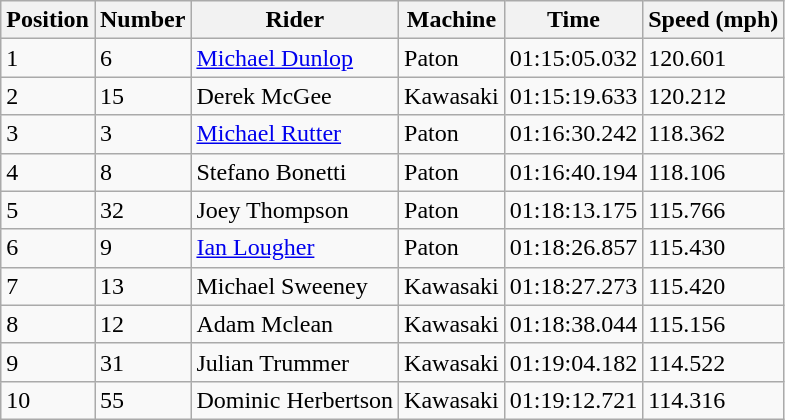<table class="wikitable">
<tr>
<th>Position</th>
<th>Number</th>
<th>Rider</th>
<th>Machine</th>
<th>Time</th>
<th>Speed (mph)</th>
</tr>
<tr>
<td>1</td>
<td>6</td>
<td> <a href='#'>Michael Dunlop</a></td>
<td>Paton</td>
<td>01:15:05.032</td>
<td>120.601</td>
</tr>
<tr>
<td>2</td>
<td>15</td>
<td> Derek McGee</td>
<td>Kawasaki</td>
<td>01:15:19.633</td>
<td>120.212</td>
</tr>
<tr>
<td>3</td>
<td>3</td>
<td> <a href='#'>Michael Rutter</a></td>
<td>Paton</td>
<td>01:16:30.242</td>
<td>118.362</td>
</tr>
<tr>
<td>4</td>
<td>8</td>
<td> Stefano Bonetti</td>
<td>Paton</td>
<td>01:16:40.194</td>
<td>118.106</td>
</tr>
<tr>
<td>5</td>
<td>32</td>
<td> Joey Thompson</td>
<td>Paton</td>
<td>01:18:13.175</td>
<td>115.766</td>
</tr>
<tr>
<td>6</td>
<td>9</td>
<td> <a href='#'>Ian Lougher</a></td>
<td>Paton</td>
<td>01:18:26.857</td>
<td>115.430</td>
</tr>
<tr>
<td>7</td>
<td>13</td>
<td> Michael Sweeney</td>
<td>Kawasaki</td>
<td>01:18:27.273</td>
<td>115.420</td>
</tr>
<tr>
<td>8</td>
<td>12</td>
<td> Adam Mclean</td>
<td>Kawasaki</td>
<td>01:18:38.044</td>
<td>115.156</td>
</tr>
<tr>
<td>9</td>
<td>31</td>
<td> Julian Trummer</td>
<td>Kawasaki</td>
<td>01:19:04.182</td>
<td>114.522</td>
</tr>
<tr>
<td>10</td>
<td>55</td>
<td> Dominic Herbertson</td>
<td>Kawasaki</td>
<td>01:19:12.721</td>
<td>114.316</td>
</tr>
</table>
